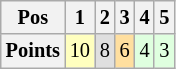<table class="wikitable" style="font-size: 85%;">
<tr>
<th>Pos</th>
<th>1</th>
<th>2</th>
<th>3</th>
<th>4</th>
<th>5</th>
</tr>
<tr align="center">
<th>Points</th>
<td style="background:#FFFFBF;">10</td>
<td style="background:#DFDFDF;">8</td>
<td style="background:#FFDF9F;">6</td>
<td style="background:#DFFFDF;">4</td>
<td style="background:#DFFFDF;">3</td>
</tr>
</table>
